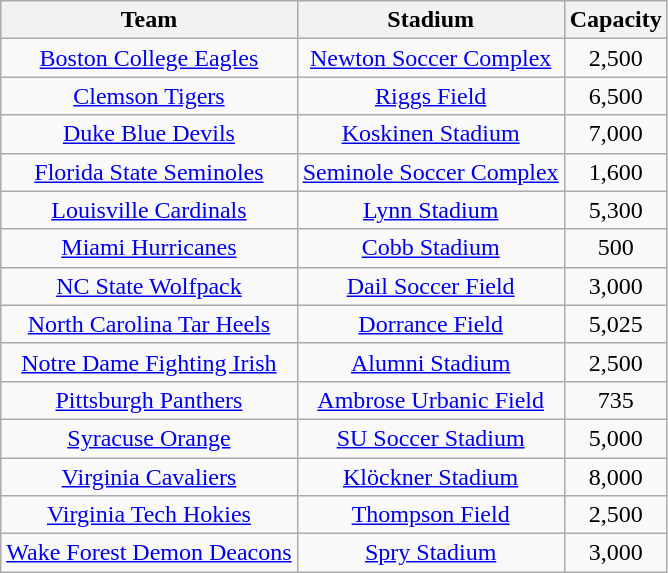<table class="wikitable" style="text-align:center">
<tr>
<th>Team</th>
<th>Stadium</th>
<th>Capacity</th>
</tr>
<tr>
<td><a href='#'>Boston College Eagles</a></td>
<td><a href='#'>Newton Soccer Complex</a></td>
<td>2,500</td>
</tr>
<tr>
<td><a href='#'>Clemson Tigers</a></td>
<td><a href='#'>Riggs Field</a></td>
<td>6,500</td>
</tr>
<tr>
<td><a href='#'>Duke Blue Devils</a></td>
<td><a href='#'>Koskinen Stadium</a></td>
<td>7,000</td>
</tr>
<tr>
<td><a href='#'>Florida State Seminoles</a></td>
<td><a href='#'>Seminole Soccer Complex</a></td>
<td>1,600</td>
</tr>
<tr>
<td><a href='#'>Louisville Cardinals</a></td>
<td><a href='#'>Lynn Stadium</a></td>
<td>5,300</td>
</tr>
<tr>
<td><a href='#'>Miami Hurricanes</a></td>
<td><a href='#'>Cobb Stadium</a></td>
<td>500</td>
</tr>
<tr>
<td><a href='#'>NC State Wolfpack</a></td>
<td><a href='#'>Dail Soccer Field</a></td>
<td>3,000</td>
</tr>
<tr>
<td><a href='#'>North Carolina Tar Heels</a></td>
<td><a href='#'>Dorrance Field</a></td>
<td>5,025</td>
</tr>
<tr>
<td><a href='#'>Notre Dame Fighting Irish</a></td>
<td><a href='#'>Alumni Stadium</a></td>
<td>2,500</td>
</tr>
<tr>
<td><a href='#'>Pittsburgh Panthers</a></td>
<td><a href='#'>Ambrose Urbanic Field</a></td>
<td>735</td>
</tr>
<tr>
<td><a href='#'>Syracuse Orange</a></td>
<td><a href='#'>SU Soccer Stadium</a></td>
<td>5,000</td>
</tr>
<tr>
<td><a href='#'>Virginia Cavaliers</a></td>
<td><a href='#'>Klöckner Stadium</a></td>
<td>8,000</td>
</tr>
<tr>
<td><a href='#'>Virginia Tech Hokies</a></td>
<td><a href='#'>Thompson Field</a></td>
<td>2,500</td>
</tr>
<tr>
<td><a href='#'>Wake Forest Demon Deacons</a></td>
<td><a href='#'>Spry Stadium</a></td>
<td>3,000</td>
</tr>
</table>
